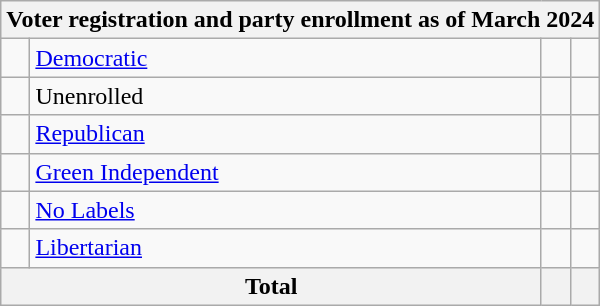<table class=wikitable>
<tr>
<th colspan = 6>Voter registration and party enrollment as of March 2024</th>
</tr>
<tr>
<td></td>
<td><a href='#'>Democratic</a></td>
<td align = center></td>
<td align = center></td>
</tr>
<tr>
<td></td>
<td>Unenrolled</td>
<td align = center></td>
<td align = center></td>
</tr>
<tr>
<td></td>
<td><a href='#'>Republican</a></td>
<td align = center></td>
<td align = center></td>
</tr>
<tr>
<td></td>
<td><a href='#'>Green Independent</a></td>
<td align = center></td>
<td align = center></td>
</tr>
<tr>
<td></td>
<td><a href='#'>No Labels</a></td>
<td align = center></td>
<td align = center></td>
</tr>
<tr>
<td></td>
<td><a href='#'>Libertarian</a></td>
<td align = center></td>
<td align = center></td>
</tr>
<tr>
<th colspan = 2>Total</th>
<th align = center></th>
<th align = center></th>
</tr>
</table>
